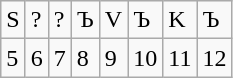<table class="wikitable">
<tr>
<td>S</td>
<td>?</td>
<td>?</td>
<td>Ъ</td>
<td>V</td>
<td>Ъ</td>
<td>K</td>
<td>Ъ</td>
</tr>
<tr>
<td>5</td>
<td>6</td>
<td>7</td>
<td>8</td>
<td>9</td>
<td>10</td>
<td>11</td>
<td>12</td>
</tr>
</table>
